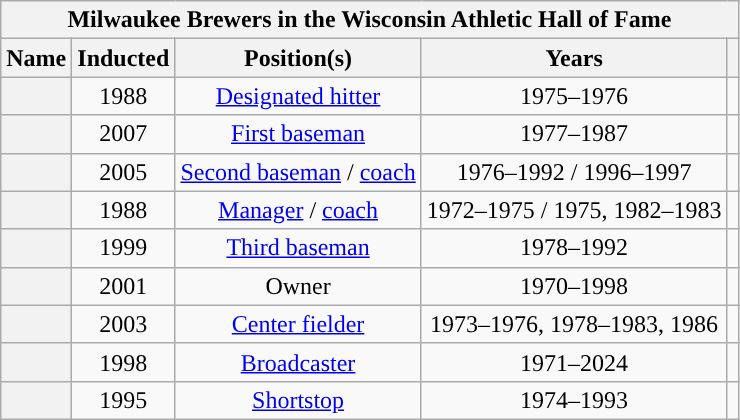<table class="wikitable sortable plainrowheaders" style="text-align:center">
<tr>
<th colspan="6">Milwaukee Brewers in the Wisconsin Athletic Hall of Fame</th>
</tr>
<tr>
<th>Name</th>
<th>Inducted</th>
<th>Position(s)</th>
<th>Years</th>
<th></th>
</tr>
<tr>
<th scope="row" style="text-align:center"></th>
<td>1988</td>
<td><a href='#'>Designated hitter</a></td>
<td>1975–1976</td>
<td></td>
</tr>
<tr>
<th scope="row" style="text-align:center"></th>
<td>2007</td>
<td><a href='#'>First baseman</a></td>
<td>1977–1987</td>
<td></td>
</tr>
<tr>
<th scope="row" style="text-align:center"></th>
<td>2005</td>
<td><a href='#'>Second baseman</a> / <a href='#'>coach</a></td>
<td>1976–1992 / 1996–1997</td>
<td></td>
</tr>
<tr>
<th scope="row" style="text-align:center"></th>
<td>1988</td>
<td><a href='#'>Manager</a> / <a href='#'>coach</a></td>
<td>1972–1975 / 1975, 1982–1983</td>
<td></td>
</tr>
<tr>
<th scope="row" style="text-align:center"></th>
<td>1999</td>
<td><a href='#'>Third baseman</a></td>
<td>1978–1992</td>
<td></td>
</tr>
<tr>
<th scope="row" style="text-align:center"></th>
<td>2001</td>
<td>Owner</td>
<td>1970–1998</td>
<td></td>
</tr>
<tr>
<th scope="row" style="text-align:center"></th>
<td>2003</td>
<td><a href='#'>Center fielder</a></td>
<td>1973–1976, 1978–1983, 1986</td>
<td></td>
</tr>
<tr>
<th scope="row" style="text-align:center"></th>
<td>1998</td>
<td><a href='#'>Broadcaster</a></td>
<td>1971–2024</td>
<td></td>
</tr>
<tr>
<th scope="row" style="text-align:center"></th>
<td>1995</td>
<td><a href='#'>Shortstop</a></td>
<td>1974–1993</td>
<td></td>
</tr>
</table>
